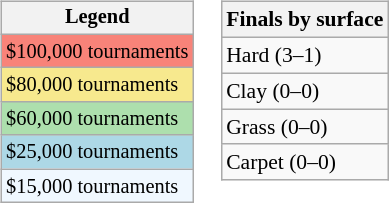<table>
<tr valign=top>
<td><br><table class="wikitable" style="font-size:85%;">
<tr>
<th>Legend</th>
</tr>
<tr style="background:#f88379;">
<td>$100,000 tournaments</td>
</tr>
<tr style="background:#f7e98e;">
<td>$80,000 tournaments</td>
</tr>
<tr style="background:#addfad;">
<td>$60,000 tournaments</td>
</tr>
<tr style="background:lightblue;">
<td>$25,000 tournaments</td>
</tr>
<tr style="background:#f0f8ff;">
<td>$15,000 tournaments</td>
</tr>
</table>
</td>
<td><br><table class="wikitable" style="font-size:90%;">
<tr>
<th>Finals by surface</th>
</tr>
<tr>
<td>Hard (3–1)</td>
</tr>
<tr>
<td>Clay (0–0)</td>
</tr>
<tr>
<td>Grass (0–0)</td>
</tr>
<tr>
<td>Carpet (0–0)</td>
</tr>
</table>
</td>
</tr>
</table>
